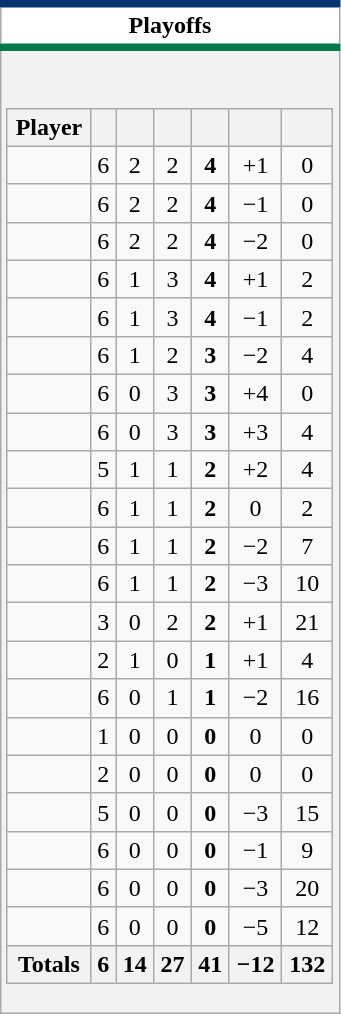<table class="wikitable">
<tr>
<th style="background:#fff; border-top:#07346f 5px solid; border-bottom:#047a4a 5px solid;">Playoffs</th>
</tr>
<tr>
<td style="background: #f2f2f2; border: 0; text-align: center;"><br><table class="wikitable sortable" style="width:100%;">
<tr align=center>
<th width:40%;">Player</th>
<th width:10%;"></th>
<th width:10%;"></th>
<th width:10%;"></th>
<th width:10%;"></th>
<th data-sort-type="number" width:10%;"></th>
<th width:10%;"></th>
</tr>
<tr align=center>
<td></td>
<td>6</td>
<td>2</td>
<td>2</td>
<td><strong>4</strong></td>
<td>+1</td>
<td>0</td>
</tr>
<tr align=center>
<td></td>
<td>6</td>
<td>2</td>
<td>2</td>
<td><strong>4</strong></td>
<td>−1</td>
<td>0</td>
</tr>
<tr align=center>
<td></td>
<td>6</td>
<td>2</td>
<td>2</td>
<td><strong>4</strong></td>
<td>−2</td>
<td>0</td>
</tr>
<tr align=center>
<td></td>
<td>6</td>
<td>1</td>
<td>3</td>
<td><strong>4</strong></td>
<td>+1</td>
<td>2</td>
</tr>
<tr align=center>
<td></td>
<td>6</td>
<td>1</td>
<td>3</td>
<td><strong>4</strong></td>
<td>−1</td>
<td>2</td>
</tr>
<tr align=center>
<td></td>
<td>6</td>
<td>1</td>
<td>2</td>
<td><strong>3</strong></td>
<td>−2</td>
<td>4</td>
</tr>
<tr align=center>
<td></td>
<td>6</td>
<td>0</td>
<td>3</td>
<td><strong>3</strong></td>
<td>+4</td>
<td>0</td>
</tr>
<tr align=center>
<td></td>
<td>6</td>
<td>0</td>
<td>3</td>
<td><strong>3</strong></td>
<td>+3</td>
<td>4</td>
</tr>
<tr align=center>
<td></td>
<td>5</td>
<td>1</td>
<td>1</td>
<td><strong>2</strong></td>
<td>+2</td>
<td>4</td>
</tr>
<tr align=center>
<td></td>
<td>6</td>
<td>1</td>
<td>1</td>
<td><strong>2</strong></td>
<td>0</td>
<td>2</td>
</tr>
<tr align=center>
<td></td>
<td>6</td>
<td>1</td>
<td>1</td>
<td><strong>2</strong></td>
<td>−2</td>
<td>7</td>
</tr>
<tr align=center>
<td></td>
<td>6</td>
<td>1</td>
<td>1</td>
<td><strong>2</strong></td>
<td>−3</td>
<td>10</td>
</tr>
<tr align=center>
<td></td>
<td>3</td>
<td>0</td>
<td>2</td>
<td><strong>2</strong></td>
<td>+1</td>
<td>21</td>
</tr>
<tr align=center>
<td></td>
<td>2</td>
<td>1</td>
<td>0</td>
<td><strong>1</strong></td>
<td>+1</td>
<td>4</td>
</tr>
<tr align=center>
<td></td>
<td>6</td>
<td>0</td>
<td>1</td>
<td><strong>1</strong></td>
<td>−2</td>
<td>16</td>
</tr>
<tr align=center>
<td></td>
<td>1</td>
<td>0</td>
<td>0</td>
<td><strong>0</strong></td>
<td>0</td>
<td>0</td>
</tr>
<tr align=center>
<td></td>
<td>2</td>
<td>0</td>
<td>0</td>
<td><strong>0</strong></td>
<td>0</td>
<td>0</td>
</tr>
<tr align=center>
<td></td>
<td>5</td>
<td>0</td>
<td>0</td>
<td><strong>0</strong></td>
<td>−3</td>
<td>15</td>
</tr>
<tr align=center>
<td></td>
<td>6</td>
<td>0</td>
<td>0</td>
<td><strong>0</strong></td>
<td>−1</td>
<td>9</td>
</tr>
<tr align=center>
<td></td>
<td>6</td>
<td>0</td>
<td>0</td>
<td><strong>0</strong></td>
<td>−3</td>
<td>20</td>
</tr>
<tr align=center>
<td></td>
<td>6</td>
<td>0</td>
<td>0</td>
<td><strong>0</strong></td>
<td>−5</td>
<td>12</td>
</tr>
<tr class="unsortable">
<th>Totals</th>
<th>6</th>
<th>14</th>
<th>27</th>
<th>41</th>
<th>−12</th>
<th>132</th>
</tr>
</table>
</td>
</tr>
</table>
